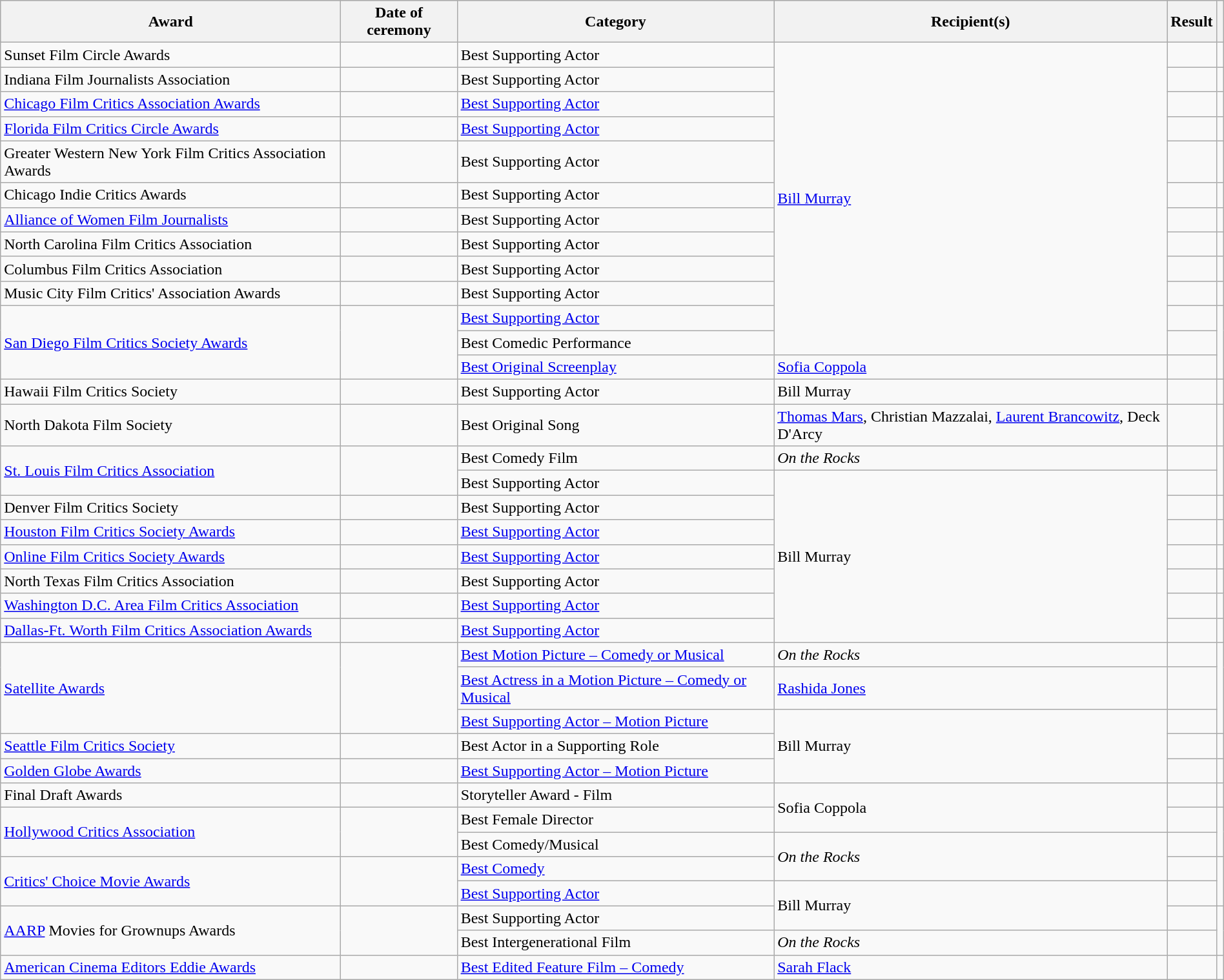<table class="wikitable sortable" style="width:100%">
<tr style="background:#ccc; text-align:center;">
<th>Award</th>
<th>Date of ceremony</th>
<th>Category</th>
<th>Recipient(s)</th>
<th>Result</th>
<th></th>
</tr>
<tr>
<td>Sunset Film Circle Awards</td>
<td></td>
<td>Best Supporting Actor</td>
<td rowspan="12"><a href='#'>Bill Murray</a></td>
<td></td>
<td align="center"></td>
</tr>
<tr>
<td>Indiana Film Journalists Association</td>
<td></td>
<td>Best Supporting Actor</td>
<td></td>
<td align="center"></td>
</tr>
<tr>
<td><a href='#'>Chicago Film Critics Association Awards</a></td>
<td><a href='#'></a></td>
<td><a href='#'>Best Supporting Actor</a></td>
<td></td>
<td align="center"></td>
</tr>
<tr>
<td><a href='#'>Florida Film Critics Circle Awards</a></td>
<td><a href='#'></a></td>
<td><a href='#'>Best Supporting Actor</a></td>
<td></td>
<td align="center"></td>
</tr>
<tr>
<td>Greater Western New York Film Critics Association Awards</td>
<td></td>
<td>Best Supporting Actor</td>
<td></td>
<td align="center"></td>
</tr>
<tr>
<td>Chicago Indie Critics Awards</td>
<td></td>
<td>Best Supporting Actor</td>
<td></td>
<td align="center"></td>
</tr>
<tr>
<td><a href='#'>Alliance of Women Film Journalists</a></td>
<td></td>
<td>Best Supporting Actor</td>
<td></td>
<td align="center"></td>
</tr>
<tr>
<td>North Carolina Film Critics Association</td>
<td></td>
<td>Best Supporting Actor</td>
<td></td>
<td align="center"></td>
</tr>
<tr>
<td>Columbus Film Critics Association</td>
<td></td>
<td>Best Supporting Actor</td>
<td></td>
<td align="center"></td>
</tr>
<tr>
<td>Music City Film Critics' Association Awards</td>
<td></td>
<td>Best Supporting Actor</td>
<td></td>
<td align="center"></td>
</tr>
<tr>
<td rowspan="3"><a href='#'>San Diego Film Critics Society Awards</a></td>
<td rowspan="3"><a href='#'></a></td>
<td><a href='#'>Best Supporting Actor</a></td>
<td></td>
<td rowspan="3" align="center"></td>
</tr>
<tr>
<td>Best Comedic Performance</td>
<td></td>
</tr>
<tr>
<td><a href='#'>Best Original Screenplay</a></td>
<td><a href='#'>Sofia Coppola</a></td>
<td></td>
</tr>
<tr>
<td>Hawaii Film Critics Society</td>
<td></td>
<td>Best Supporting Actor</td>
<td>Bill Murray</td>
<td></td>
<td align="center"></td>
</tr>
<tr>
<td>North Dakota Film Society</td>
<td></td>
<td>Best Original Song</td>
<td><a href='#'>Thomas Mars</a>, Christian Mazzalai, <a href='#'>Laurent Brancowitz</a>, Deck D'Arcy</td>
<td></td>
<td align="center"></td>
</tr>
<tr>
<td rowspan="2"><a href='#'>St. Louis Film Critics Association</a></td>
<td rowspan="2"></td>
<td>Best Comedy Film</td>
<td><em>On the Rocks</em></td>
<td></td>
<td rowspan="2" align="center"></td>
</tr>
<tr>
<td>Best Supporting Actor</td>
<td rowspan="7">Bill Murray</td>
<td></td>
</tr>
<tr>
<td>Denver Film Critics Society</td>
<td></td>
<td>Best Supporting Actor</td>
<td></td>
<td align="center"></td>
</tr>
<tr>
<td><a href='#'>Houston Film Critics Society Awards</a></td>
<td><a href='#'></a></td>
<td><a href='#'>Best Supporting Actor</a></td>
<td></td>
<td align="center"></td>
</tr>
<tr>
<td><a href='#'>Online Film Critics Society Awards</a></td>
<td><a href='#'></a></td>
<td><a href='#'>Best Supporting Actor</a></td>
<td></td>
<td align="center"></td>
</tr>
<tr>
<td>North Texas Film Critics Association</td>
<td></td>
<td>Best Supporting Actor</td>
<td></td>
<td align="center"></td>
</tr>
<tr>
<td><a href='#'>Washington D.C. Area Film Critics Association</a></td>
<td><a href='#'></a></td>
<td><a href='#'>Best Supporting Actor</a></td>
<td></td>
<td align="center"></td>
</tr>
<tr>
<td><a href='#'>Dallas-Ft. Worth Film Critics Association Awards</a></td>
<td></td>
<td><a href='#'>Best Supporting Actor</a></td>
<td></td>
<td align="center"></td>
</tr>
<tr>
<td rowspan="3"><a href='#'>Satellite Awards</a></td>
<td rowspan="3"><a href='#'></a></td>
<td><a href='#'>Best Motion Picture – Comedy or Musical</a></td>
<td><em>On the Rocks</em></td>
<td></td>
<td rowspan="3" align="center"></td>
</tr>
<tr>
<td><a href='#'>Best Actress in a Motion Picture – Comedy or Musical</a></td>
<td><a href='#'>Rashida Jones</a></td>
<td></td>
</tr>
<tr>
<td><a href='#'>Best Supporting Actor – Motion Picture</a></td>
<td rowspan="3">Bill Murray</td>
<td></td>
</tr>
<tr>
<td><a href='#'>Seattle Film Critics Society</a></td>
<td><a href='#'></a></td>
<td>Best Actor in a Supporting Role</td>
<td></td>
<td align="center"></td>
</tr>
<tr>
<td><a href='#'>Golden Globe Awards</a></td>
<td><a href='#'></a></td>
<td><a href='#'>Best Supporting Actor – Motion Picture</a></td>
<td></td>
<td align="center"></td>
</tr>
<tr>
<td>Final Draft Awards</td>
<td></td>
<td>Storyteller Award - Film</td>
<td rowspan="2">Sofia Coppola</td>
<td></td>
<td align="center"></td>
</tr>
<tr>
<td rowspan="2"><a href='#'>Hollywood Critics Association</a></td>
<td rowspan="2"></td>
<td>Best Female Director</td>
<td></td>
<td rowspan="2" align="center"></td>
</tr>
<tr>
<td>Best Comedy/Musical</td>
<td rowspan="2"><em>On the Rocks</em></td>
<td></td>
</tr>
<tr>
<td rowspan="2"><a href='#'>Critics' Choice Movie Awards</a></td>
<td rowspan="2"><a href='#'></a></td>
<td><a href='#'>Best Comedy</a></td>
<td></td>
<td rowspan="2" align="center"></td>
</tr>
<tr>
<td><a href='#'>Best Supporting Actor</a></td>
<td rowspan="2">Bill Murray</td>
<td></td>
</tr>
<tr>
<td rowspan="2"><a href='#'>AARP</a> Movies for Grownups Awards</td>
<td rowspan="2"></td>
<td>Best Supporting Actor</td>
<td></td>
<td rowspan="2" align="center"></td>
</tr>
<tr>
<td>Best Intergenerational Film</td>
<td><em>On the Rocks</em></td>
<td></td>
</tr>
<tr>
<td><a href='#'>American Cinema Editors Eddie Awards</a></td>
<td><a href='#'></a></td>
<td><a href='#'>Best Edited Feature Film – Comedy</a></td>
<td><a href='#'>Sarah Flack</a></td>
<td></td>
<td align="center"></td>
</tr>
</table>
